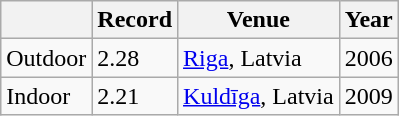<table class=wikitable>
<tr>
<th></th>
<th>Record</th>
<th>Venue</th>
<th>Year</th>
</tr>
<tr>
<td>Outdoor</td>
<td>2.28</td>
<td><a href='#'>Riga</a>, Latvia</td>
<td>2006</td>
</tr>
<tr>
<td>Indoor</td>
<td>2.21</td>
<td><a href='#'>Kuldīga</a>, Latvia</td>
<td>2009</td>
</tr>
</table>
